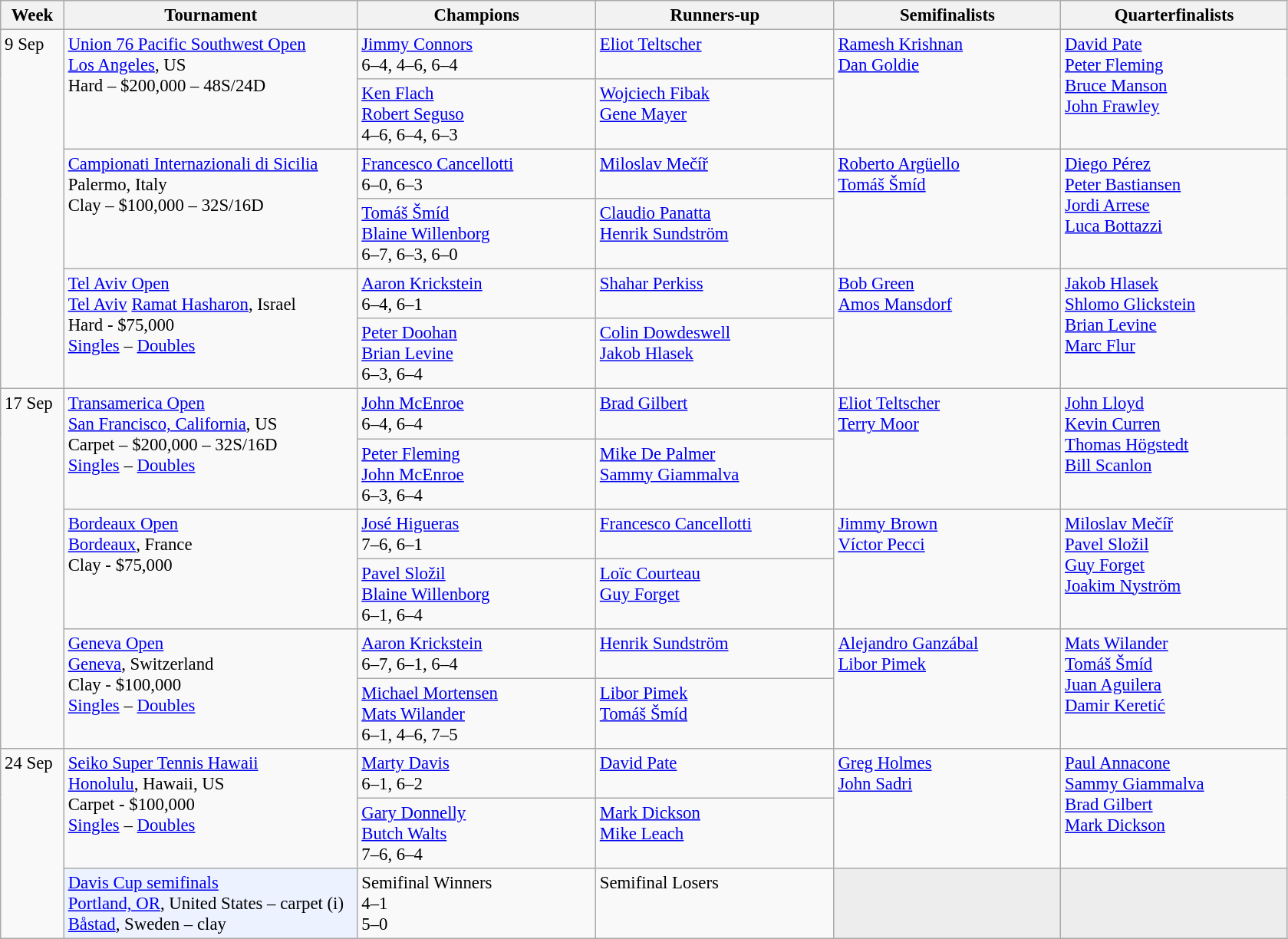<table class=wikitable style=font-size:95%>
<tr>
<th style="width:48px;">Week</th>
<th style="width:248px;">Tournament</th>
<th style="width:200px;">Champions</th>
<th style="width:200px;">Runners-up</th>
<th style="width:190px;">Semifinalists</th>
<th style="width:190px;">Quarterfinalists</th>
</tr>
<tr valign=top>
<td rowspan=6>9 Sep</td>
<td rowspan=2><a href='#'>Union 76 Pacific Southwest Open</a> <br> <a href='#'>Los Angeles</a>, US <br> Hard – $200,000 – 48S/24D</td>
<td> <a href='#'>Jimmy Connors</a> <br> 6–4, 4–6, 6–4</td>
<td> <a href='#'>Eliot Teltscher</a></td>
<td rowspan=2> <a href='#'>Ramesh Krishnan</a> <br>  <a href='#'>Dan Goldie</a></td>
<td rowspan=2> <a href='#'>David Pate</a> <br>  <a href='#'>Peter Fleming</a> <br>  <a href='#'>Bruce Manson</a> <br>  <a href='#'>John Frawley</a></td>
</tr>
<tr valign=top>
<td> <a href='#'>Ken Flach</a> <br>  <a href='#'>Robert Seguso</a> <br> 4–6, 6–4, 6–3</td>
<td> <a href='#'>Wojciech Fibak</a> <br>  <a href='#'>Gene Mayer</a></td>
</tr>
<tr valign=top>
<td rowspan=2><a href='#'>Campionati Internazionali di Sicilia</a> <br>Palermo, Italy <br> Clay – $100,000 – 32S/16D</td>
<td> <a href='#'>Francesco Cancellotti</a> <br> 6–0, 6–3</td>
<td> <a href='#'>Miloslav Mečíř</a></td>
<td rowspan=2> <a href='#'>Roberto Argüello</a> <br>  <a href='#'>Tomáš Šmíd</a></td>
<td rowspan=2> <a href='#'>Diego Pérez</a> <br>  <a href='#'>Peter Bastiansen</a> <br>  <a href='#'>Jordi Arrese</a> <br>  <a href='#'>Luca Bottazzi</a></td>
</tr>
<tr valign=top>
<td> <a href='#'>Tomáš Šmíd</a> <br>  <a href='#'>Blaine Willenborg</a> <br> 6–7, 6–3, 6–0</td>
<td> <a href='#'>Claudio Panatta</a> <br>  <a href='#'>Henrik Sundström</a></td>
</tr>
<tr valign=top>
<td rowspan=2><a href='#'>Tel Aviv Open</a> <br> <a href='#'>Tel Aviv</a> <a href='#'>Ramat Hasharon</a>, Israel <br> Hard - $75,000 <br> <a href='#'>Singles</a> – <a href='#'>Doubles</a></td>
<td> <a href='#'>Aaron Krickstein</a> <br> 6–4, 6–1</td>
<td> <a href='#'>Shahar Perkiss</a></td>
<td rowspan=2> <a href='#'>Bob Green</a> <br>  <a href='#'>Amos Mansdorf</a></td>
<td rowspan=2> <a href='#'>Jakob Hlasek</a> <br>  <a href='#'>Shlomo Glickstein</a> <br>  <a href='#'>Brian Levine</a> <br>  <a href='#'>Marc Flur</a></td>
</tr>
<tr valign=top>
<td> <a href='#'>Peter Doohan</a> <br>  <a href='#'>Brian Levine</a> <br> 6–3, 6–4</td>
<td> <a href='#'>Colin Dowdeswell</a> <br>  <a href='#'>Jakob Hlasek</a></td>
</tr>
<tr valign=top>
<td rowspan=6>17 Sep</td>
<td rowspan=2><a href='#'>Transamerica Open</a> <br> <a href='#'>San Francisco, California</a>, US <br> Carpet – $200,000 – 32S/16D <br> <a href='#'>Singles</a> – <a href='#'>Doubles</a></td>
<td> <a href='#'>John McEnroe</a> <br> 6–4, 6–4</td>
<td> <a href='#'>Brad Gilbert</a></td>
<td rowspan=2> <a href='#'>Eliot Teltscher</a> <br>  <a href='#'>Terry Moor</a></td>
<td rowspan=2> <a href='#'>John Lloyd</a> <br>  <a href='#'>Kevin Curren</a> <br>  <a href='#'>Thomas Högstedt</a> <br>  <a href='#'>Bill Scanlon</a></td>
</tr>
<tr valign=top>
<td> <a href='#'>Peter Fleming</a> <br>  <a href='#'>John McEnroe</a> <br> 6–3, 6–4</td>
<td> <a href='#'>Mike De Palmer</a> <br>  <a href='#'>Sammy Giammalva</a></td>
</tr>
<tr valign=top>
<td rowspan=2><a href='#'>Bordeaux Open</a> <br> <a href='#'>Bordeaux</a>, France <br> Clay - $75,000</td>
<td> <a href='#'>José Higueras</a> <br> 7–6, 6–1</td>
<td> <a href='#'>Francesco Cancellotti</a></td>
<td rowspan=2> <a href='#'>Jimmy Brown</a> <br>  <a href='#'>Víctor Pecci</a></td>
<td rowspan=2> <a href='#'>Miloslav Mečíř</a> <br>  <a href='#'>Pavel Složil</a> <br>  <a href='#'>Guy Forget</a> <br>  <a href='#'>Joakim Nyström</a></td>
</tr>
<tr valign=top>
<td> <a href='#'>Pavel Složil</a> <br>  <a href='#'>Blaine Willenborg</a> <br> 6–1, 6–4</td>
<td> <a href='#'>Loïc Courteau</a> <br>  <a href='#'>Guy Forget</a></td>
</tr>
<tr valign=top>
<td rowspan=2><a href='#'>Geneva Open</a> <br> <a href='#'>Geneva</a>, Switzerland <br> Clay - $100,000 <br> <a href='#'>Singles</a> – <a href='#'>Doubles</a></td>
<td> <a href='#'>Aaron Krickstein</a> <br> 6–7, 6–1, 6–4</td>
<td> <a href='#'>Henrik Sundström</a></td>
<td rowspan=2> <a href='#'>Alejandro Ganzábal</a> <br>  <a href='#'>Libor Pimek</a></td>
<td rowspan=2> <a href='#'>Mats Wilander</a> <br>  <a href='#'>Tomáš Šmíd</a> <br>  <a href='#'>Juan Aguilera</a> <br>  <a href='#'>Damir Keretić</a></td>
</tr>
<tr valign=top>
<td> <a href='#'>Michael Mortensen</a> <br>  <a href='#'>Mats Wilander</a> <br> 6–1, 4–6, 7–5</td>
<td> <a href='#'>Libor Pimek</a> <br>  <a href='#'>Tomáš Šmíd</a></td>
</tr>
<tr valign=top>
<td rowspan=3>24 Sep</td>
<td rowspan=2><a href='#'>Seiko Super Tennis Hawaii</a> <br> <a href='#'>Honolulu</a>, Hawaii, US <br> Carpet - $100,000 <br> <a href='#'>Singles</a> – <a href='#'>Doubles</a></td>
<td> <a href='#'>Marty Davis</a> <br> 6–1, 6–2</td>
<td> <a href='#'>David Pate</a></td>
<td rowspan=2> <a href='#'>Greg Holmes</a> <br>  <a href='#'>John Sadri</a></td>
<td rowspan=2> <a href='#'>Paul Annacone</a> <br>  <a href='#'>Sammy Giammalva</a> <br>  <a href='#'>Brad Gilbert</a> <br>  <a href='#'>Mark Dickson</a></td>
</tr>
<tr valign=top>
<td> <a href='#'>Gary Donnelly</a> <br>  <a href='#'>Butch Walts</a> <br> 7–6, 6–4</td>
<td> <a href='#'>Mark Dickson</a> <br>  <a href='#'>Mike Leach</a></td>
</tr>
<tr valign=top>
<td style="background:#ECF2FF;"><a href='#'>Davis Cup semifinals</a><br> <a href='#'>Portland, OR</a>, United States – carpet (i)<br><a href='#'>Båstad</a>, Sweden – clay</td>
<td>Semifinal Winners<br> 4–1<br> 5–0</td>
<td>Semifinal Losers<br><br></td>
<td style="background:#ededed;"></td>
<td style="background:#ededed;"></td>
</tr>
</table>
